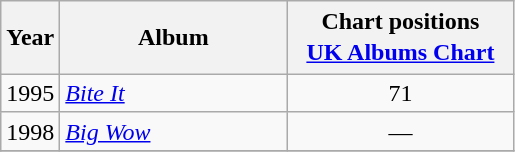<table class="wikitable">
<tr>
<th>Year</th>
<th style="width:9em;line-height:1.3">Album</th>
<th style="width:9em;line-height:1.3">Chart positions<br><a href='#'>UK Albums Chart</a></th>
</tr>
<tr>
<td>1995</td>
<td><em><a href='#'>Bite It</a></em></td>
<td align="center">71</td>
</tr>
<tr>
<td>1998</td>
<td><em><a href='#'>Big Wow</a></em></td>
<td align="center">—</td>
</tr>
<tr>
</tr>
</table>
